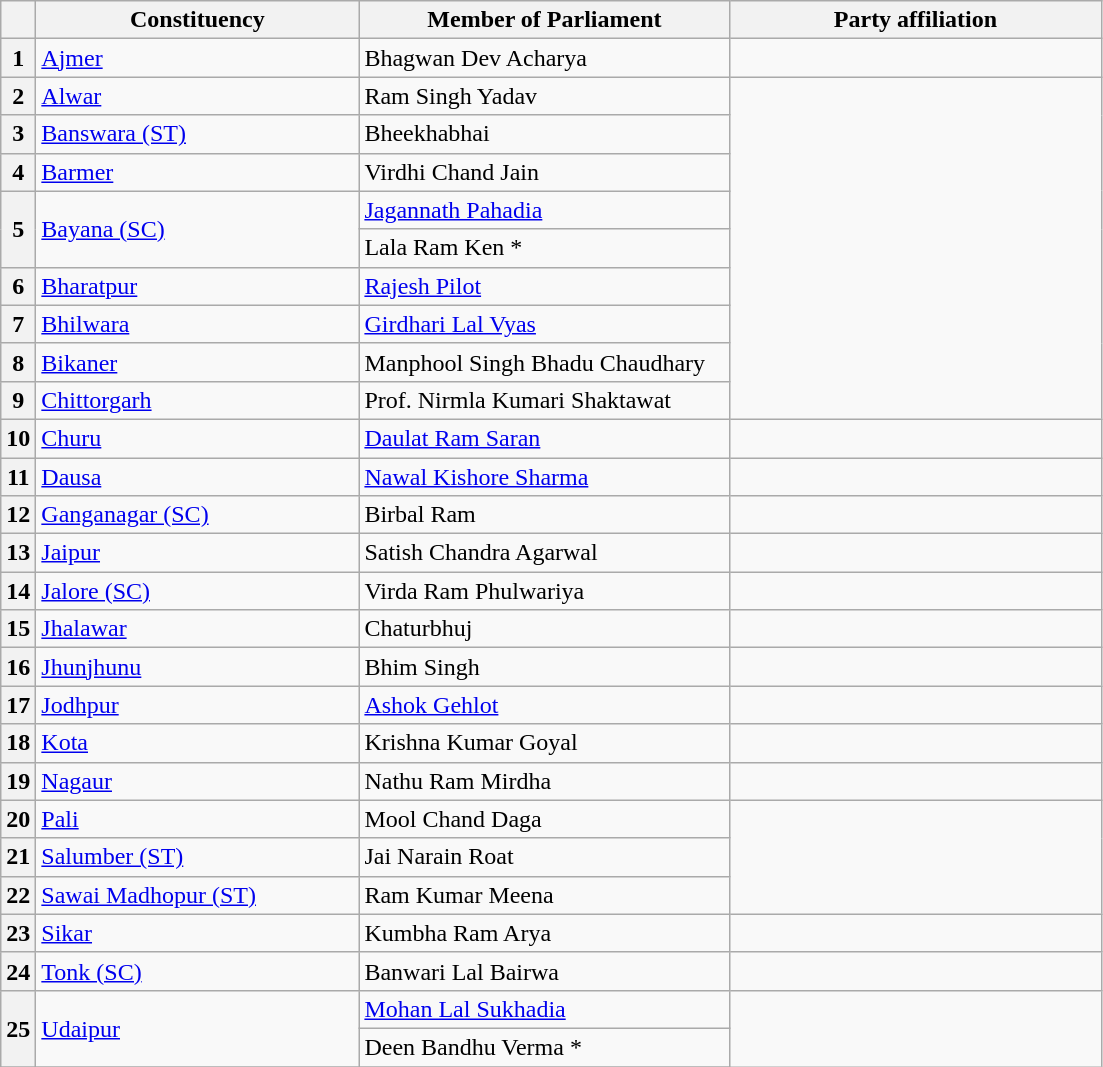<table class="wikitable sortable">
<tr style="text-align:center;">
<th></th>
<th style="width:13em">Constituency</th>
<th style="width:15em">Member of Parliament</th>
<th colspan="2" style="width:15em">Party affiliation</th>
</tr>
<tr>
<th>1</th>
<td><a href='#'>Ajmer</a></td>
<td>Bhagwan Dev Acharya</td>
<td></td>
</tr>
<tr>
<th>2</th>
<td><a href='#'>Alwar</a></td>
<td>Ram Singh Yadav</td>
</tr>
<tr>
<th>3</th>
<td><a href='#'>Banswara (ST)</a></td>
<td>Bheekhabhai</td>
</tr>
<tr>
<th>4</th>
<td><a href='#'>Barmer</a></td>
<td>Virdhi Chand Jain</td>
</tr>
<tr>
<th rowspan=2>5</th>
<td rowspan=2><a href='#'>Bayana (SC)</a></td>
<td><a href='#'>Jagannath Pahadia</a></td>
</tr>
<tr>
<td>Lala Ram Ken *</td>
</tr>
<tr>
<th>6</th>
<td><a href='#'>Bharatpur</a></td>
<td><a href='#'>Rajesh Pilot</a></td>
</tr>
<tr>
<th>7</th>
<td><a href='#'>Bhilwara</a></td>
<td><a href='#'>Girdhari Lal Vyas</a></td>
</tr>
<tr>
<th>8</th>
<td><a href='#'>Bikaner</a></td>
<td>Manphool Singh Bhadu Chaudhary</td>
</tr>
<tr>
<th>9</th>
<td><a href='#'>Chittorgarh</a></td>
<td>Prof. Nirmla Kumari Shaktawat</td>
</tr>
<tr>
<th>10</th>
<td><a href='#'>Churu</a></td>
<td><a href='#'>Daulat Ram Saran</a></td>
<td></td>
</tr>
<tr>
<th>11</th>
<td><a href='#'>Dausa</a></td>
<td><a href='#'>Nawal Kishore Sharma</a></td>
<td></td>
</tr>
<tr>
<th>12</th>
<td><a href='#'>Ganganagar (SC)</a></td>
<td>Birbal Ram</td>
</tr>
<tr>
<th>13</th>
<td><a href='#'>Jaipur</a></td>
<td>Satish Chandra Agarwal</td>
<td></td>
</tr>
<tr>
<th>14</th>
<td><a href='#'>Jalore (SC)</a></td>
<td>Virda Ram Phulwariya</td>
<td></td>
</tr>
<tr>
<th>15</th>
<td><a href='#'>Jhalawar</a></td>
<td>Chaturbhuj</td>
<td></td>
</tr>
<tr>
<th>16</th>
<td><a href='#'>Jhunjhunu</a></td>
<td>Bhim Singh</td>
</tr>
<tr>
<th>17</th>
<td><a href='#'>Jodhpur</a></td>
<td><a href='#'>Ashok Gehlot</a></td>
<td></td>
</tr>
<tr>
<th>18</th>
<td><a href='#'>Kota</a></td>
<td>Krishna Kumar Goyal</td>
<td></td>
</tr>
<tr>
<th>19</th>
<td><a href='#'>Nagaur</a></td>
<td>Nathu Ram Mirdha</td>
<td></td>
</tr>
<tr>
<th>20</th>
<td><a href='#'>Pali</a></td>
<td>Mool Chand Daga</td>
</tr>
<tr>
<th>21</th>
<td><a href='#'>Salumber (ST)</a></td>
<td>Jai Narain Roat</td>
</tr>
<tr>
<th>22</th>
<td><a href='#'>Sawai Madhopur (ST)</a></td>
<td>Ram Kumar Meena</td>
</tr>
<tr>
<th>23</th>
<td><a href='#'>Sikar</a></td>
<td>Kumbha Ram Arya</td>
<td></td>
</tr>
<tr>
<th>24</th>
<td><a href='#'>Tonk (SC)</a></td>
<td>Banwari Lal Bairwa</td>
<td></td>
</tr>
<tr>
<th rowspan=2>25</th>
<td rowspan=2><a href='#'>Udaipur</a></td>
<td><a href='#'>Mohan Lal Sukhadia</a></td>
</tr>
<tr>
<td>Deen Bandhu Verma *</td>
</tr>
<tr>
</tr>
</table>
